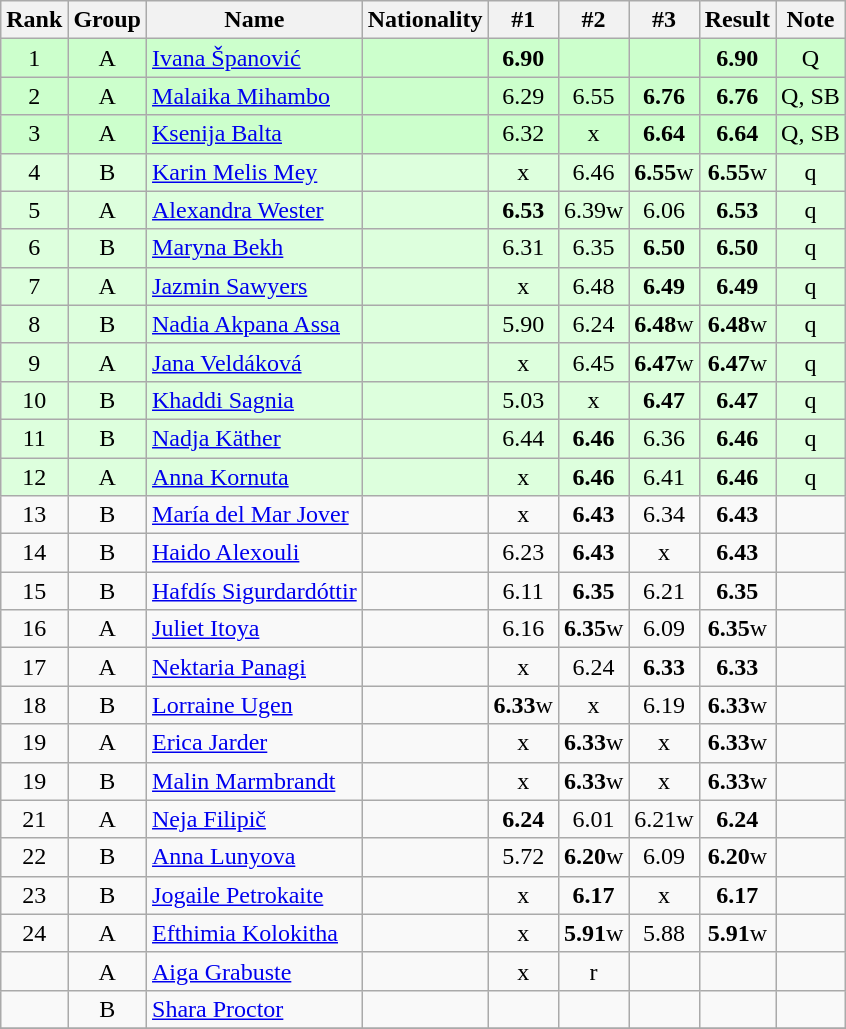<table class="wikitable sortable" style="text-align:center">
<tr>
<th>Rank</th>
<th>Group</th>
<th>Name</th>
<th>Nationality</th>
<th>#1</th>
<th>#2</th>
<th>#3</th>
<th>Result</th>
<th>Note</th>
</tr>
<tr bgcolor=ccffcc>
<td>1</td>
<td>A</td>
<td align=left><a href='#'>Ivana Španović</a></td>
<td align=left></td>
<td><strong>6.90</strong></td>
<td></td>
<td></td>
<td><strong>6.90</strong></td>
<td>Q</td>
</tr>
<tr bgcolor=ccffcc>
<td>2</td>
<td>A</td>
<td align=left><a href='#'>Malaika Mihambo</a></td>
<td align=left></td>
<td>6.29</td>
<td>6.55</td>
<td><strong>6.76</strong></td>
<td><strong>6.76</strong></td>
<td>Q, SB</td>
</tr>
<tr bgcolor=ccffcc>
<td>3</td>
<td>A</td>
<td align=left><a href='#'>Ksenija Balta</a></td>
<td align=left></td>
<td>6.32</td>
<td>x</td>
<td><strong>6.64</strong></td>
<td><strong>6.64</strong></td>
<td>Q, SB</td>
</tr>
<tr bgcolor=ddffdd>
<td>4</td>
<td>B</td>
<td align=left><a href='#'>Karin Melis Mey</a></td>
<td align=left></td>
<td>x</td>
<td>6.46</td>
<td><strong>6.55</strong>w</td>
<td><strong>6.55</strong>w</td>
<td>q</td>
</tr>
<tr bgcolor=ddffdd>
<td>5</td>
<td>A</td>
<td align=left><a href='#'>Alexandra Wester</a></td>
<td align=left></td>
<td><strong>6.53</strong></td>
<td>6.39w</td>
<td>6.06</td>
<td><strong>6.53</strong></td>
<td>q</td>
</tr>
<tr bgcolor=ddffdd>
<td>6</td>
<td>B</td>
<td align=left><a href='#'>Maryna Bekh</a></td>
<td align=left></td>
<td>6.31</td>
<td>6.35</td>
<td><strong>6.50</strong></td>
<td><strong>6.50</strong></td>
<td>q</td>
</tr>
<tr bgcolor=ddffdd>
<td>7</td>
<td>A</td>
<td align=left><a href='#'>Jazmin Sawyers</a></td>
<td align=left></td>
<td>x</td>
<td>6.48</td>
<td><strong>6.49</strong></td>
<td><strong>6.49</strong></td>
<td>q</td>
</tr>
<tr bgcolor=ddffdd>
<td>8</td>
<td>B</td>
<td align=left><a href='#'>Nadia Akpana Assa</a></td>
<td align=left></td>
<td>5.90</td>
<td>6.24</td>
<td><strong>6.48</strong>w</td>
<td><strong>6.48</strong>w</td>
<td>q</td>
</tr>
<tr bgcolor=ddffdd>
<td>9</td>
<td>A</td>
<td align=left><a href='#'>Jana Veldáková</a></td>
<td align=left></td>
<td>x</td>
<td>6.45</td>
<td><strong>6.47</strong>w</td>
<td><strong>6.47</strong>w</td>
<td>q</td>
</tr>
<tr bgcolor=ddffdd>
<td>10</td>
<td>B</td>
<td align=left><a href='#'>Khaddi Sagnia</a></td>
<td align=left></td>
<td>5.03</td>
<td>x</td>
<td><strong>6.47</strong></td>
<td><strong>6.47</strong></td>
<td>q</td>
</tr>
<tr bgcolor=ddffdd>
<td>11</td>
<td>B</td>
<td align=left><a href='#'>Nadja Käther</a></td>
<td align=left></td>
<td>6.44</td>
<td><strong>6.46</strong></td>
<td>6.36</td>
<td><strong>6.46</strong></td>
<td>q</td>
</tr>
<tr bgcolor=ddffdd>
<td>12</td>
<td>A</td>
<td align=left><a href='#'>Anna Kornuta</a></td>
<td align=left></td>
<td>x</td>
<td><strong>6.46</strong></td>
<td>6.41</td>
<td><strong>6.46</strong></td>
<td>q</td>
</tr>
<tr>
<td>13</td>
<td>B</td>
<td align=left><a href='#'>María del Mar Jover</a></td>
<td align=left></td>
<td>x</td>
<td><strong>6.43</strong></td>
<td>6.34</td>
<td><strong>6.43</strong></td>
<td></td>
</tr>
<tr>
<td>14</td>
<td>B</td>
<td align=left><a href='#'>Haido Alexouli</a></td>
<td align=left></td>
<td>6.23</td>
<td><strong>6.43</strong></td>
<td>x</td>
<td><strong>6.43</strong></td>
<td></td>
</tr>
<tr>
<td>15</td>
<td>B</td>
<td align=left><a href='#'>Hafdís Sigurdardóttir</a></td>
<td align=left></td>
<td>6.11</td>
<td><strong>6.35</strong></td>
<td>6.21</td>
<td><strong>6.35</strong></td>
<td></td>
</tr>
<tr>
<td>16</td>
<td>A</td>
<td align=left><a href='#'>Juliet Itoya</a></td>
<td align=left></td>
<td>6.16</td>
<td><strong>6.35</strong>w</td>
<td>6.09</td>
<td><strong>6.35</strong>w</td>
<td></td>
</tr>
<tr>
<td>17</td>
<td>A</td>
<td align=left><a href='#'>Nektaria Panagi</a></td>
<td align=left></td>
<td>x</td>
<td>6.24</td>
<td><strong>6.33</strong></td>
<td><strong>6.33</strong></td>
<td></td>
</tr>
<tr>
<td>18</td>
<td>B</td>
<td align=left><a href='#'>Lorraine Ugen</a></td>
<td align=left></td>
<td><strong>6.33</strong>w</td>
<td>x</td>
<td>6.19</td>
<td><strong>6.33</strong>w</td>
<td></td>
</tr>
<tr>
<td>19</td>
<td>A</td>
<td align=left><a href='#'>Erica Jarder</a></td>
<td align=left></td>
<td>x</td>
<td><strong>6.33</strong>w</td>
<td>x</td>
<td><strong>6.33</strong>w</td>
<td></td>
</tr>
<tr>
<td>19</td>
<td>B</td>
<td align=left><a href='#'>Malin Marmbrandt</a></td>
<td align=left></td>
<td>x</td>
<td><strong>6.33</strong>w</td>
<td>x</td>
<td><strong>6.33</strong>w</td>
<td></td>
</tr>
<tr>
<td>21</td>
<td>A</td>
<td align=left><a href='#'>Neja Filipič</a></td>
<td align=left></td>
<td><strong>6.24</strong></td>
<td>6.01</td>
<td>6.21w</td>
<td><strong>6.24</strong></td>
<td></td>
</tr>
<tr>
<td>22</td>
<td>B</td>
<td align=left><a href='#'>Anna Lunyova</a></td>
<td align=left></td>
<td>5.72</td>
<td><strong>6.20</strong>w</td>
<td>6.09</td>
<td><strong>6.20</strong>w</td>
<td></td>
</tr>
<tr>
<td>23</td>
<td>B</td>
<td align=left><a href='#'>Jogaile Petrokaite</a></td>
<td align=left></td>
<td>x</td>
<td><strong>6.17</strong></td>
<td>x</td>
<td><strong>6.17</strong></td>
<td></td>
</tr>
<tr>
<td>24</td>
<td>A</td>
<td align=left><a href='#'>Efthimia Kolokitha</a></td>
<td align=left></td>
<td>x</td>
<td><strong>5.91</strong>w</td>
<td>5.88</td>
<td><strong>5.91</strong>w</td>
<td></td>
</tr>
<tr>
<td></td>
<td>A</td>
<td align=left><a href='#'>Aiga Grabuste</a></td>
<td align=left></td>
<td>x</td>
<td>r</td>
<td></td>
<td><strong></strong></td>
<td></td>
</tr>
<tr>
<td></td>
<td>B</td>
<td align=left><a href='#'>Shara Proctor</a></td>
<td align=left></td>
<td></td>
<td></td>
<td></td>
<td><strong></strong></td>
<td></td>
</tr>
<tr>
</tr>
</table>
